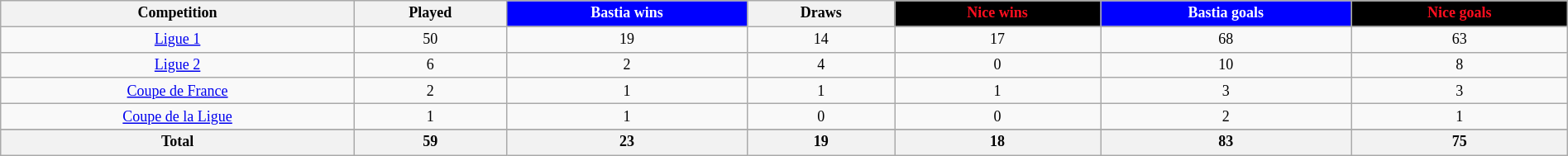<table class="wikitable" style="text-align: center; width: 100%; font-size: 12px">
<tr>
<th>Competition</th>
<th>Played</th>
<th style="background:#0000FF; color:white">Bastia wins</th>
<th>Draws</th>
<th style="background:#000000; color:#FF0E1F">Nice wins</th>
<th style="background:#0000FF; color:white">Bastia goals</th>
<th style="background:#000000; color:#FF0E1F">Nice goals</th>
</tr>
<tr>
<td><a href='#'>Ligue 1</a></td>
<td>50</td>
<td>19</td>
<td>14</td>
<td>17</td>
<td>68</td>
<td>63</td>
</tr>
<tr>
<td><a href='#'>Ligue 2</a></td>
<td>6</td>
<td>2</td>
<td>4</td>
<td>0</td>
<td>10</td>
<td>8</td>
</tr>
<tr>
<td><a href='#'>Coupe de France</a></td>
<td>2</td>
<td>1</td>
<td>1</td>
<td>1</td>
<td>3</td>
<td>3</td>
</tr>
<tr>
<td><a href='#'>Coupe de la Ligue</a></td>
<td>1</td>
<td>1</td>
<td>0</td>
<td>0</td>
<td>2</td>
<td>1</td>
</tr>
<tr>
</tr>
<tr class="sortbottom">
<th>Total</th>
<th>59</th>
<th>23</th>
<th>19</th>
<th>18</th>
<th>83</th>
<th>75</th>
</tr>
</table>
